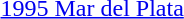<table>
<tr>
<td><a href='#'>1995 Mar del Plata</a><br></td>
<td></td>
<td></td>
<td></td>
</tr>
</table>
